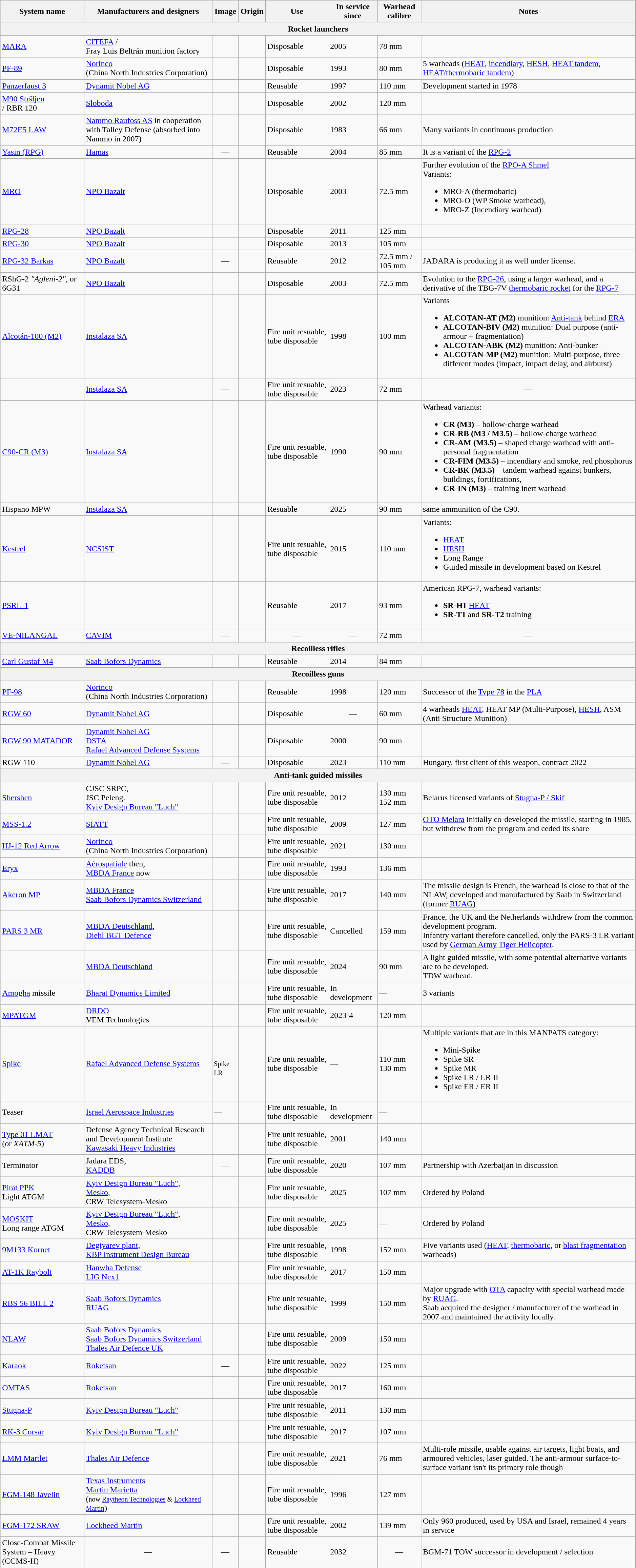<table class="wikitable sortable" style="width: 99%">
<tr>
<th>System name</th>
<th>Manufacturers and designers</th>
<th class="unsortable">Image</th>
<th>Origin</th>
<th>Use</th>
<th>In service since</th>
<th>Warhead calibre</th>
<th>Notes</th>
</tr>
<tr>
<th colspan="8">Rocket launchers</th>
</tr>
<tr>
<td><a href='#'>MARA</a></td>
<td><a href='#'>CITEFA</a> /<br>Fray Luis Beltrán munition factory</td>
<td></td>
<td></td>
<td>Disposable</td>
<td>2005</td>
<td>78 mm</td>
<td></td>
</tr>
<tr>
<td><a href='#'>PF-89</a></td>
<td><a href='#'>Norinco</a><br>(China North Industries Corporation)</td>
<td></td>
<td></td>
<td>Disposable</td>
<td>1993</td>
<td>80 mm</td>
<td>5 warheads (<a href='#'>HEAT</a>, <a href='#'>incendiary</a>, <a href='#'>HESH</a>, <a href='#'>HEAT tandem</a>, <a href='#'>HEAT/thermobaric tandem</a>)</td>
</tr>
<tr>
<td><a href='#'>Panzerfaust 3</a></td>
<td><a href='#'>Dynamit Nobel AG</a></td>
<td></td>
<td></td>
<td>Reusable</td>
<td>1997</td>
<td>110 mm</td>
<td>Development started in 1978<br></td>
</tr>
<tr>
<td><a href='#'>M90 Stršljen</a><br>/ 
RBR 120</td>
<td><a href='#'>Sloboda</a></td>
<td></td>
<td></td>
<td>Disposable</td>
<td>2002</td>
<td>120 mm</td>
<td></td>
</tr>
<tr>
<td><a href='#'>M72E5 LAW</a></td>
<td><a href='#'>Nammo Raufoss AS</a> in cooperation with Talley Defense (absorbed into Nammo in 2007)</td>
<td></td>
<td><br></td>
<td>Disposable</td>
<td>1983</td>
<td>66 mm</td>
<td>Many variants in continuous production</td>
</tr>
<tr>
<td><a href='#'>Yasin (RPG)</a></td>
<td><a href='#'>Hamas</a></td>
<td style="text-align: center;">—</td>
<td></td>
<td>Reusable</td>
<td>2004</td>
<td>85 mm</td>
<td>It is a variant of the <a href='#'>RPG-2</a></td>
</tr>
<tr>
<td><a href='#'>MRO</a></td>
<td><a href='#'>NPO Bazalt</a></td>
<td></td>
<td></td>
<td>Disposable</td>
<td>2003</td>
<td>72.5 mm</td>
<td>Further evolution of the <a href='#'>RPO-A Shmel</a><br>Variants:<ul><li>MRO-A (thermobaric)</li><li>MRO-O (WP Smoke warhead),</li><li>MRO-Z (Incendiary warhead)</li></ul></td>
</tr>
<tr>
<td><a href='#'>RPG-28</a></td>
<td><a href='#'>NPO Bazalt</a></td>
<td></td>
<td></td>
<td>Disposable</td>
<td>2011</td>
<td>125 mm</td>
<td></td>
</tr>
<tr>
<td><a href='#'>RPG-30</a></td>
<td><a href='#'>NPO Bazalt</a></td>
<td></td>
<td></td>
<td>Disposable</td>
<td>2013</td>
<td>105 mm</td>
<td></td>
</tr>
<tr>
<td><a href='#'>RPG-32 Barkas</a></td>
<td><a href='#'>NPO Bazalt</a></td>
<td style="text-align: center;">—</td>
<td></td>
<td>Reusable</td>
<td>2012</td>
<td>72.5 mm /<br>105 mm</td>
<td>JADARA is producing it as well under license.<br></td>
</tr>
<tr>
<td>RShG-2 <em>"Agleni-2"</em>, or<br>6G31</td>
<td><a href='#'>NPO Bazalt</a></td>
<td></td>
<td></td>
<td>Disposable</td>
<td>2003</td>
<td>72.5 mm</td>
<td>Evolution to the <a href='#'>RPG-26</a>, using a larger warhead, and a derivative of the TBG-7V <a href='#'>thermobaric rocket</a> for the <a href='#'>RPG-7</a></td>
</tr>
<tr>
<td><a href='#'>Alcotán-100 (M2)</a></td>
<td><a href='#'>Instalaza SA</a></td>
<td></td>
<td></td>
<td>Fire unit resuable, tube disposable</td>
<td>1998</td>
<td>100 mm</td>
<td>Variants<br><ul><li><strong>ALCOTAN-AT (M2)</strong> munition: <a href='#'>Anti-tank</a> behind <a href='#'>ERA</a></li><li><strong>ALCOTAN-BIV (M2)</strong> munition: Dual purpose (anti-armour + fragmentation)</li><li><strong>ALCOTAN-ABK (M2)</strong> munition: Anti-bunker</li><li><strong>ALCOTAN-MP (M2)</strong> munition: Multi-purpose, three different modes (impact, impact delay, and airburst)</li></ul></td>
</tr>
<tr>
<td></td>
<td><a href='#'>Instalaza SA</a></td>
<td style="text-align: center;">—</td>
<td></td>
<td>Fire unit resuable, tube disposable</td>
<td>2023</td>
<td>72 mm</td>
<td style="text-align: center;">—</td>
</tr>
<tr>
<td><a href='#'>C90-CR (M3)</a></td>
<td><a href='#'>Instalaza SA</a></td>
<td></td>
<td></td>
<td>Fire unit resuable, tube disposable</td>
<td>1990</td>
<td>90 mm</td>
<td>Warhead variants:<br><ul><li><strong>CR (M3)</strong> – hollow-charge warhead</li><li><strong>CR-RB (M3 / M3.5)</strong> – hollow-charge warhead</li><li><strong>CR-AM (M3.5)</strong> – shaped charge warhead with anti-personal fragmentation</li><li><strong>CR-FIM (M3.5)</strong> – incendiary and smoke, red phosphorus</li><li><strong>CR-BK (M3.5)</strong> – tandem warhead against bunkers, buildings, fortifications,</li><li><strong>CR-IN (M3)</strong> – training inert warhead</li></ul></td>
</tr>
<tr>
<td>Hispano MPW</td>
<td><a href='#'>Instalaza SA</a></td>
<td></td>
<td></td>
<td>Resuable</td>
<td>2025</td>
<td>90 mm</td>
<td>same ammunition of the C90.</td>
</tr>
<tr>
<td><a href='#'>Kestrel</a></td>
<td><a href='#'>NCSIST</a></td>
<td></td>
<td></td>
<td>Fire unit resuable, tube disposable</td>
<td>2015</td>
<td>110 mm</td>
<td>Variants:<br><ul><li><a href='#'>HEAT</a></li><li><a href='#'>HESH</a></li><li>Long Range</li><li>Guided missile in development based on Kestrel</li></ul></td>
</tr>
<tr>
<td><a href='#'>PSRL-1</a></td>
<td></td>
<td style="text-align: center;"></td>
<td></td>
<td>Reusable</td>
<td>2017</td>
<td>93 mm</td>
<td>American RPG-7, warhead variants:<br><ul><li><strong>SR-H1</strong> <a href='#'>HEAT</a></li><li><strong>SR-T1</strong> and <strong>SR-T2</strong> training</li></ul></td>
</tr>
<tr>
<td><a href='#'>VE-NILANGAL</a><br></td>
<td><a href='#'>CAVIM</a></td>
<td style="text-align: center;">—</td>
<td></td>
<td style="text-align: center;">—</td>
<td style="text-align: center;">—</td>
<td>72 mm</td>
<td style="text-align: center;">—</td>
</tr>
<tr>
<th colspan="8">Recoilless rifles</th>
</tr>
<tr>
<td><a href='#'>Carl Gustaf M4</a></td>
<td><a href='#'>Saab Bofors Dynamics</a></td>
<td></td>
<td></td>
<td>Reusable</td>
<td>2014</td>
<td>84 mm</td>
<td></td>
</tr>
<tr>
<th colspan="8">Recoilless guns</th>
</tr>
<tr>
<td><a href='#'>PF-98</a></td>
<td><a href='#'>Norinco</a><br>(China North Industries Corporation)</td>
<td></td>
<td></td>
<td>Reusable</td>
<td>1998</td>
<td>120 mm</td>
<td>Successor of the <a href='#'>Type 78</a> in the <a href='#'>PLA</a></td>
</tr>
<tr>
<td><a href='#'>RGW 60</a></td>
<td><a href='#'>Dynamit Nobel AG</a></td>
<td></td>
<td></td>
<td>Disposable</td>
<td style="text-align: center;">—</td>
<td>60 mm</td>
<td>4 warheads <a href='#'>HEAT</a>, HEAT MP (Multi-Purpose), <a href='#'>HESH</a>, ASM (Anti Structure Munition)</td>
</tr>
<tr>
<td><a href='#'>RGW 90 MATADOR</a></td>
<td><a href='#'>Dynamit Nobel AG</a><br><a href='#'>DSTA</a><br><a href='#'>Rafael Advanced Defense Systems</a></td>
<td></td>
<td><br><br></td>
<td>Disposable</td>
<td>2000</td>
<td>90 mm</td>
<td></td>
</tr>
<tr>
<td>RGW 110</td>
<td><a href='#'>Dynamit Nobel AG</a></td>
<td style="text-align: center;">—</td>
<td></td>
<td>Disposable</td>
<td>2023</td>
<td>110 mm</td>
<td>Hungary, first client of this weapon, contract 2022</td>
</tr>
<tr>
<th colspan="8">Anti-tank guided missiles</th>
</tr>
<tr>
<td><a href='#'>Shershen</a></td>
<td>CJSC SRPC,<br>JSC Peleng.<br><a href='#'>Kyiv Design Bureau "Luch"</a></td>
<td></td>
<td><br></td>
<td>Fire unit resuable, tube disposable</td>
<td>2012</td>
<td>130 mm<br>152 mm</td>
<td>Belarus licensed variants of <a href='#'>Stugna-P / Skif</a></td>
</tr>
<tr>
<td><a href='#'>MSS-1.2</a></td>
<td><a href='#'>SIATT</a></td>
<td></td>
<td><br></td>
<td>Fire unit resuable, tube disposable</td>
<td>2009</td>
<td>127 mm</td>
<td><a href='#'>OTO Melara</a> initially co-developed the missile, starting in 1985, but withdrew from the program and ceded its share</td>
</tr>
<tr>
<td><a href='#'>HJ-12 Red Arrow</a></td>
<td><a href='#'>Norinco</a><br>(China North Industries Corporation)</td>
<td></td>
<td></td>
<td>Fire unit resuable, tube disposable</td>
<td>2021</td>
<td>130 mm</td>
<td></td>
</tr>
<tr>
<td><a href='#'>Eryx</a></td>
<td><a href='#'>Aérospatiale</a> then,<br><a href='#'>MBDA France</a> now</td>
<td></td>
<td></td>
<td>Fire unit resuable, tube disposable</td>
<td>1993</td>
<td>136 mm</td>
<td></td>
</tr>
<tr>
<td><a href='#'>Akeron MP</a></td>
<td><a href='#'>MBDA France</a> <br><a href='#'>Saab Bofors Dynamics Switzerland</a></td>
<td></td>
<td><br></td>
<td>Fire unit resuable, tube disposable</td>
<td>2017</td>
<td>140 mm</td>
<td>The missile design is French, the warhead is close to that of the NLAW, developed and manufactured by Saab in Switzerland (former <a href='#'>RUAG</a>)<br></td>
</tr>
<tr>
<td><a href='#'>PARS 3 MR</a></td>
<td><a href='#'>MBDA Deutschland</a>, <br><a href='#'>Diehl BGT Defence</a></td>
<td></td>
<td><br><br><br></td>
<td>Fire unit resuable, tube disposable</td>
<td>Cancelled</td>
<td>159 mm</td>
<td>France, the UK and the Netherlands withdrew from the common development program.<br>Infantry variant therefore cancelled, only the PARS-3 LR variant used by <a href='#'>German Army</a> <a href='#'>Tiger Helicopter</a>.</td>
</tr>
<tr>
<td></td>
<td><a href='#'>MBDA Deutschland</a></td>
<td></td>
<td></td>
<td>Fire unit resuable, tube disposable</td>
<td>2024</td>
<td>90 mm</td>
<td>A light guided missile, with some potential alternative variants are to be developed.<br>TDW warhead.</td>
</tr>
<tr>
<td><a href='#'>Amogha</a> missile</td>
<td><a href='#'>Bharat Dynamics Limited</a></td>
<td></td>
<td></td>
<td>Fire unit resuable, tube disposable</td>
<td>In development</td>
<td>—</td>
<td>3 variants</td>
</tr>
<tr>
<td><a href='#'>MPATGM</a></td>
<td><a href='#'>DRDO</a><br>VEM Technologies</td>
<td></td>
<td></td>
<td>Fire unit resuable, tube disposable</td>
<td>2023-4</td>
<td>120 mm</td>
<td></td>
</tr>
<tr>
<td><a href='#'>Spike</a></td>
<td><a href='#'>Rafael Advanced Defense Systems</a></td>
<td><br><small>Spike LR</small></td>
<td></td>
<td>Fire unit resuable, tube disposable</td>
<td>—</td>
<td>110 mm<br>130 mm</td>
<td>Multiple variants that are in this MANPATS category:<br><ul><li>Mini-Spike</li><li>Spike SR</li><li>Spike MR</li><li>Spike LR / LR II</li><li>Spike ER / ER II</li></ul></td>
</tr>
<tr>
<td>Teaser</td>
<td><a href='#'>Israel Aerospace Industries</a></td>
<td>—</td>
<td></td>
<td>Fire unit resuable, tube disposable</td>
<td>In development</td>
<td>—</td>
<td></td>
</tr>
<tr>
<td><a href='#'>Type 01 LMAT</a><br>(or <em>XATM-5</em>)</td>
<td>Defense Agency Technical Research and Development Institute<br><a href='#'>Kawasaki Heavy Industries</a></td>
<td></td>
<td></td>
<td>Fire unit resuable, tube disposable</td>
<td>2001</td>
<td>140 mm</td>
<td></td>
</tr>
<tr>
<td>Terminator</td>
<td>Jadara EDS,<br><a href='#'>KADDB</a></td>
<td style="text-align: center;">—</td>
<td></td>
<td>Fire unit resuable, tube disposable</td>
<td>2020</td>
<td>107 mm</td>
<td>Partnership with Azerbaijan in discussion</td>
</tr>
<tr>
<td><a href='#'>Pirat PPK</a><br>Light ATGM</td>
<td><a href='#'>Kyiv Design Bureau "Luch"</a>,<br><a href='#'>Mesko</a>,<br>CRW Telesystem-Mesko</td>
<td></td>
<td><br></td>
<td>Fire unit resuable, tube disposable</td>
<td>2025</td>
<td>107 mm</td>
<td>Ordered by Poland</td>
</tr>
<tr>
<td><a href='#'>MOSKIT</a><br>Long range ATGM</td>
<td><a href='#'>Kyiv Design Bureau "Luch"</a>,<br><a href='#'>Mesko</a>,<br>CRW Telesystem-Mesko</td>
<td></td>
<td><br></td>
<td>Fire unit resuable, tube disposable</td>
<td>2025</td>
<td>—</td>
<td>Ordered by Poland</td>
</tr>
<tr>
<td><a href='#'>9M133 Kornet</a></td>
<td><a href='#'>Degtyarev plant</a>,<br><a href='#'>KBP Instrument Design Bureau</a></td>
<td></td>
<td></td>
<td>Fire unit resuable, tube disposable</td>
<td>1998</td>
<td>152 mm</td>
<td>Five variants used (<a href='#'>HEAT</a>, <a href='#'>thermobaric</a>, or <a href='#'>blast fragmentation</a> warheads)</td>
</tr>
<tr>
<td><a href='#'>AT-1K Raybolt</a></td>
<td><a href='#'>Hanwha Defense</a><br><a href='#'>LIG Nex1</a></td>
<td></td>
<td></td>
<td>Fire unit resuable, tube disposable</td>
<td>2017</td>
<td>150 mm</td>
<td></td>
</tr>
<tr>
<td><a href='#'>RBS 56 BILL 2</a></td>
<td><a href='#'>Saab Bofors Dynamics</a><br><a href='#'>RUAG</a></td>
<td></td>
<td><br></td>
<td>Fire unit resuable, tube disposable</td>
<td>1999</td>
<td>150 mm</td>
<td>Major upgrade with <a href='#'>OTA</a> capacity with special warhead made by <a href='#'>RUAG</a>.<br>Saab acquired the designer / manufacturer of the warhead in 2007 and maintained the activity locally.</td>
</tr>
<tr>
<td><a href='#'>NLAW</a></td>
<td><a href='#'>Saab Bofors Dynamics</a><br><a href='#'>Saab Bofors Dynamics Switzerland</a><br><a href='#'>Thales Air Defence UK</a></td>
<td></td>
<td><br><br></td>
<td>Fire unit resuable, tube disposable</td>
<td>2009</td>
<td>150 mm</td>
<td></td>
</tr>
<tr>
<td><a href='#'>Karaok</a></td>
<td><a href='#'>Roketsan</a></td>
<td style="text-align: center;">—</td>
<td></td>
<td>Fire unit resuable, tube disposable</td>
<td>2022</td>
<td>125 mm</td>
<td></td>
</tr>
<tr>
<td><a href='#'>OMTAS</a></td>
<td><a href='#'>Roketsan</a></td>
<td></td>
<td></td>
<td>Fire unit resuable, tube disposable</td>
<td>2017</td>
<td>160 mm</td>
<td></td>
</tr>
<tr>
<td><a href='#'>Stugna-P</a></td>
<td><a href='#'>Kyiv Design Bureau "Luch"</a></td>
<td></td>
<td></td>
<td>Fire unit resuable, tube disposable</td>
<td>2011</td>
<td>130 mm</td>
<td></td>
</tr>
<tr>
<td><a href='#'>RK-3 Corsar</a></td>
<td><a href='#'>Kyiv Design Bureau "Luch"</a></td>
<td></td>
<td></td>
<td>Fire unit resuable, tube disposable</td>
<td>2017</td>
<td>107 mm</td>
<td></td>
</tr>
<tr>
<td><a href='#'>LMM Martlet</a></td>
<td><a href='#'>Thales Air Defence</a></td>
<td></td>
<td></td>
<td>Fire unit resuable, tube disposable</td>
<td>2021</td>
<td>76 mm</td>
<td>Multi-role missile, usable against air targets, light boats, and armoured vehicles, laser guided. The anti-armour surface-to-surface variant isn't its primary role though</td>
</tr>
<tr>
<td><a href='#'>FGM-148 Javelin</a></td>
<td><a href='#'>Texas Instruments</a><br><a href='#'>Martin Marietta</a><br>(<small>now <a href='#'>Raytheon Technologies</a> & <a href='#'>Lockheed Martin</a></small>)</td>
<td></td>
<td></td>
<td>Fire unit resuable, tube disposable</td>
<td>1996</td>
<td>127 mm</td>
<td></td>
</tr>
<tr>
<td><a href='#'>FGM-172 SRAW</a></td>
<td><a href='#'>Lockheed Martin</a></td>
<td></td>
<td></td>
<td>Fire unit resuable, tube disposable</td>
<td>2002</td>
<td>139 mm</td>
<td>Only 960 produced, used by USA and Israel, remained 4 years in service</td>
</tr>
<tr>
<td>Close-Combat Missile System – Heavy (CCMS-H)</td>
<td style="text-align: center;">—</td>
<td style="text-align: center;">—</td>
<td></td>
<td>Reusable</td>
<td>2032</td>
<td style="text-align: center;">—</td>
<td>BGM-71 TOW successor in development / selection</td>
</tr>
</table>
